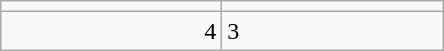<table class="wikitable">
<tr>
<td align=center width=140></td>
<td align=center width=140></td>
</tr>
<tr>
<td align=right>4</td>
<td>3</td>
</tr>
</table>
